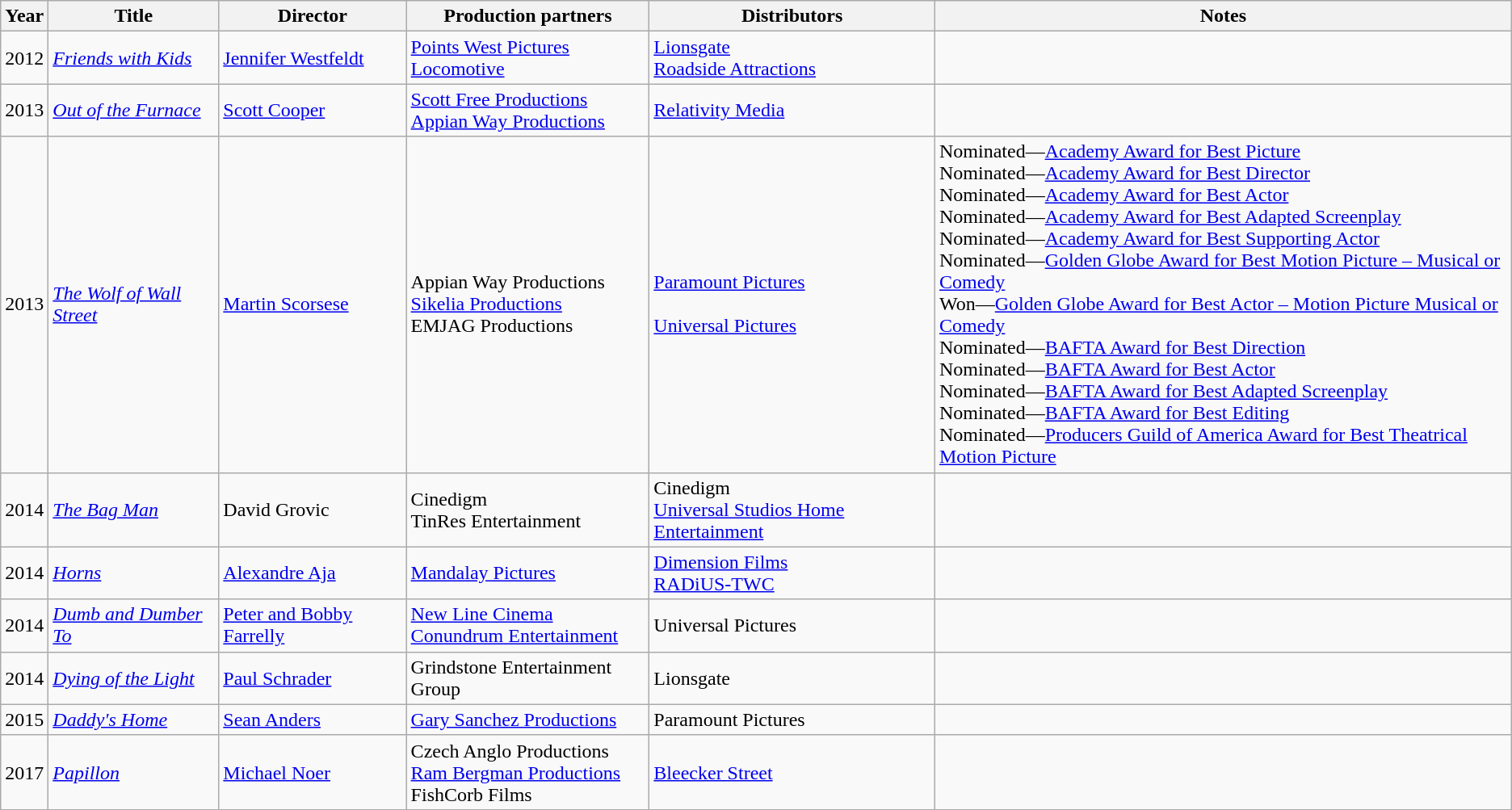<table class="wikitable sortable">
<tr>
<th>Year</th>
<th>Title</th>
<th>Director</th>
<th>Production partners</th>
<th>Distributors</th>
<th class=unsortable>Notes</th>
</tr>
<tr>
<td>2012</td>
<td><em><a href='#'>Friends with Kids</a></em></td>
<td><a href='#'>Jennifer Westfeldt</a></td>
<td><a href='#'>Points West Pictures</a><br><a href='#'>Locomotive</a></td>
<td><a href='#'>Lionsgate</a><br><a href='#'>Roadside Attractions</a></td>
<td></td>
</tr>
<tr>
<td>2013</td>
<td><em><a href='#'>Out of the Furnace</a></em></td>
<td><a href='#'>Scott Cooper</a></td>
<td><a href='#'>Scott Free Productions</a><br><a href='#'>Appian Way Productions</a></td>
<td><a href='#'>Relativity Media</a></td>
<td></td>
</tr>
<tr>
<td>2013</td>
<td><em><a href='#'>The Wolf of Wall Street</a></em></td>
<td><a href='#'>Martin Scorsese</a></td>
<td>Appian Way Productions<br><a href='#'>Sikelia Productions</a><br>EMJAG Productions</td>
<td><a href='#'>Paramount Pictures</a><br><br><a href='#'>Universal Pictures</a><br></td>
<td>Nominated—<a href='#'>Academy Award for Best Picture</a><br>Nominated—<a href='#'>Academy Award for Best Director</a><br> Nominated—<a href='#'>Academy Award for Best Actor</a><br> Nominated—<a href='#'>Academy Award for Best Adapted Screenplay</a><br>Nominated—<a href='#'>Academy Award for Best Supporting Actor</a><br>Nominated—<a href='#'>Golden Globe Award for Best Motion Picture – Musical or Comedy</a><br>Won—<a href='#'>Golden Globe Award for Best Actor – Motion Picture Musical or Comedy</a><br>Nominated—<a href='#'>BAFTA Award for Best Direction</a><br> Nominated—<a href='#'>BAFTA Award for Best Actor</a><br> Nominated—<a href='#'>BAFTA Award for Best Adapted Screenplay</a><br> Nominated—<a href='#'>BAFTA Award for Best Editing</a><br> Nominated—<a href='#'>Producers Guild of America Award for Best Theatrical Motion Picture</a></td>
</tr>
<tr>
<td>2014</td>
<td><em><a href='#'>The Bag Man</a></em></td>
<td>David Grovic</td>
<td>Cinedigm<br>TinRes Entertainment</td>
<td>Cinedigm<br><a href='#'>Universal Studios Home Entertainment</a></td>
<td></td>
</tr>
<tr>
<td>2014</td>
<td><em><a href='#'>Horns</a></em></td>
<td><a href='#'>Alexandre Aja</a></td>
<td><a href='#'>Mandalay Pictures</a></td>
<td><a href='#'>Dimension Films</a><br><a href='#'>RADiUS-TWC</a></td>
<td></td>
</tr>
<tr>
<td>2014</td>
<td><em><a href='#'>Dumb and Dumber To</a></em></td>
<td><a href='#'>Peter and Bobby Farrelly</a></td>
<td><a href='#'>New Line Cinema</a><br><a href='#'>Conundrum Entertainment</a></td>
<td>Universal Pictures</td>
<td></td>
</tr>
<tr>
<td>2014</td>
<td><em><a href='#'>Dying of the Light</a></em></td>
<td><a href='#'>Paul Schrader</a></td>
<td>Grindstone Entertainment Group</td>
<td>Lionsgate</td>
<td></td>
</tr>
<tr>
<td>2015</td>
<td><em><a href='#'>Daddy's Home</a></em></td>
<td><a href='#'>Sean Anders</a></td>
<td><a href='#'>Gary Sanchez Productions</a></td>
<td>Paramount Pictures</td>
<td></td>
</tr>
<tr>
<td>2017</td>
<td><em><a href='#'>Papillon</a></em></td>
<td><a href='#'>Michael Noer</a></td>
<td>Czech Anglo Productions<br><a href='#'>Ram Bergman Productions</a><br>FishCorb Films</td>
<td><a href='#'>Bleecker Street</a></td>
<td></td>
</tr>
</table>
